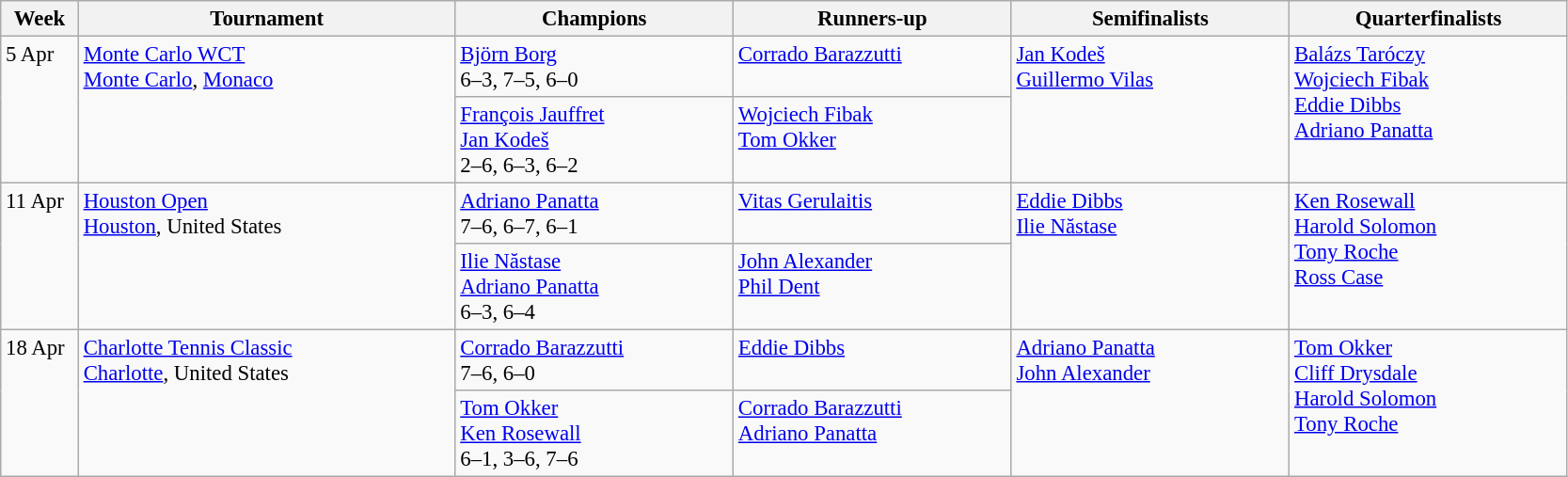<table class=wikitable style=font-size:95%>
<tr>
<th style="width:48px;">Week</th>
<th style="width:260px;">Tournament</th>
<th style="width:190px;">Champions</th>
<th style="width:190px;">Runners-up</th>
<th style="width:190px;">Semifinalists</th>
<th style="width:190px;">Quarterfinalists</th>
</tr>
<tr valign=top>
<td rowspan=2>5 Apr</td>
<td rowspan=2><a href='#'>Monte Carlo WCT</a><br> <a href='#'>Monte Carlo</a>, <a href='#'>Monaco</a></td>
<td> <a href='#'>Björn Borg</a><br>6–3, 7–5, 6–0</td>
<td> <a href='#'>Corrado Barazzutti</a></td>
<td rowspan=2> <a href='#'>Jan Kodeš</a><br> <a href='#'>Guillermo Vilas</a></td>
<td rowspan=2> <a href='#'>Balázs Taróczy</a><br> <a href='#'>Wojciech Fibak</a><br> <a href='#'>Eddie Dibbs</a><br> <a href='#'>Adriano Panatta</a></td>
</tr>
<tr valign=top>
<td> <a href='#'>François Jauffret</a><br> <a href='#'>Jan Kodeš</a><br> 2–6, 6–3, 6–2</td>
<td> <a href='#'>Wojciech Fibak</a><br> <a href='#'>Tom Okker</a></td>
</tr>
<tr valign=top>
<td rowspan=2>11 Apr</td>
<td rowspan=2><a href='#'>Houston Open</a><br><a href='#'>Houston</a>, United States</td>
<td> <a href='#'>Adriano Panatta</a><br>7–6, 6–7, 6–1</td>
<td> <a href='#'>Vitas Gerulaitis</a></td>
<td rowspan=2> <a href='#'>Eddie Dibbs</a><br> <a href='#'>Ilie Năstase</a></td>
<td rowspan=2> <a href='#'>Ken Rosewall</a><br> <a href='#'>Harold Solomon</a><br> <a href='#'>Tony Roche</a><br> <a href='#'>Ross Case</a></td>
</tr>
<tr valign=top>
<td> <a href='#'>Ilie Năstase</a><br> <a href='#'>Adriano Panatta</a><br>6–3, 6–4</td>
<td> <a href='#'>John Alexander</a><br>  <a href='#'>Phil Dent</a></td>
</tr>
<tr valign=top>
<td rowspan=2>18 Apr</td>
<td rowspan=2><a href='#'>Charlotte Tennis Classic</a><br> <a href='#'>Charlotte</a>, United States</td>
<td> <a href='#'>Corrado Barazzutti</a><br>7–6, 6–0</td>
<td> <a href='#'>Eddie Dibbs</a></td>
<td rowspan=2> <a href='#'>Adriano Panatta</a><br> <a href='#'>John Alexander</a></td>
<td rowspan=2> <a href='#'>Tom Okker</a><br> <a href='#'>Cliff Drysdale</a><br> <a href='#'>Harold Solomon</a><br> <a href='#'>Tony Roche</a></td>
</tr>
<tr valign=top>
<td> <a href='#'>Tom Okker</a><br> <a href='#'>Ken Rosewall</a><br>6–1, 3–6, 7–6</td>
<td> <a href='#'>Corrado Barazzutti</a><br> <a href='#'>Adriano Panatta</a></td>
</tr>
</table>
